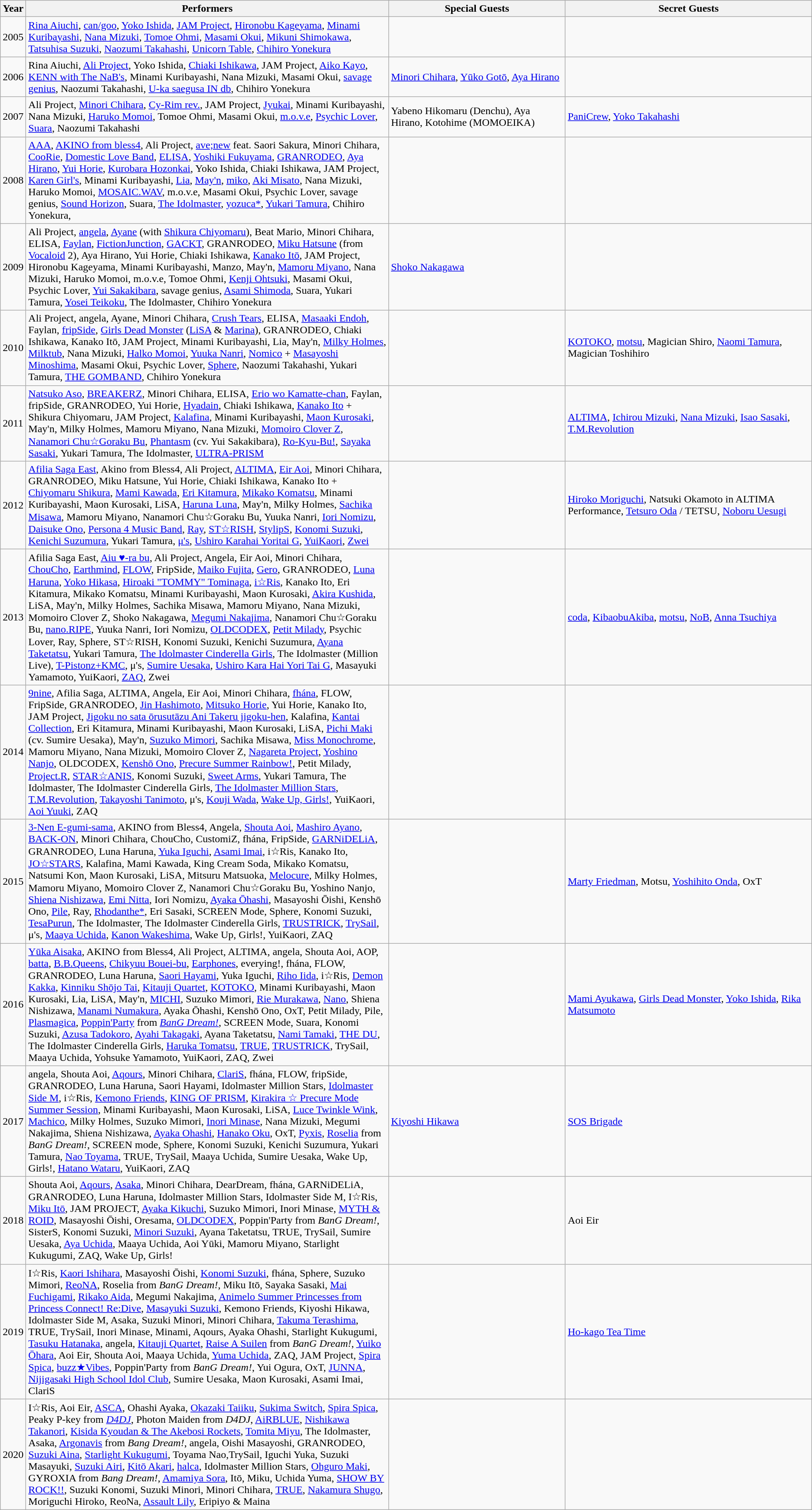<table class="wikitable sortable">
<tr>
<th>Year</th>
<th width="550">Performers</th>
<th>Special Guests</th>
<th>Secret Guests</th>
</tr>
<tr>
<td>2005</td>
<td><a href='#'>Rina Aiuchi</a>, <a href='#'>can/goo</a>, <a href='#'>Yoko Ishida</a>, <a href='#'>JAM Project</a>, <a href='#'>Hironobu Kageyama</a>, <a href='#'>Minami Kuribayashi</a>, <a href='#'>Nana Mizuki</a>, <a href='#'>Tomoe Ohmi</a>, <a href='#'>Masami Okui</a>, <a href='#'>Mikuni Shimokawa</a>, <a href='#'>Tatsuhisa Suzuki</a>, <a href='#'>Naozumi Takahashi</a>, <a href='#'>Unicorn Table</a>, <a href='#'>Chihiro Yonekura</a></td>
<td></td>
<td></td>
</tr>
<tr>
<td>2006</td>
<td>Rina Aiuchi, <a href='#'>Ali Project</a>, Yoko Ishida, <a href='#'>Chiaki Ishikawa</a>, JAM Project, <a href='#'>Aiko Kayo</a>, <a href='#'>KENN with The NaB's</a>, Minami Kuribayashi, Nana Mizuki, Masami Okui, <a href='#'>savage genius</a>, Naozumi Takahashi, <a href='#'>U-ka saegusa IN db</a>, Chihiro Yonekura</td>
<td><a href='#'>Minori Chihara</a>, <a href='#'>Yūko Gotō</a>, <a href='#'>Aya Hirano</a></td>
<td></td>
</tr>
<tr>
<td>2007</td>
<td>Ali Project, <a href='#'>Minori Chihara</a>, <a href='#'>Cy-Rim rev.</a>, JAM Project, <a href='#'>Jyukai</a>, Minami Kuribayashi, Nana Mizuki, <a href='#'>Haruko Momoi</a>, Tomoe Ohmi, Masami Okui, <a href='#'>m.o.v.e</a>, <a href='#'>Psychic Lover</a>, <a href='#'>Suara</a>, Naozumi Takahashi</td>
<td>Yabeno Hikomaru (Denchu), Aya Hirano, Kotohime (MOMOEIKA)</td>
<td><a href='#'>PaniCrew</a>, <a href='#'>Yoko Takahashi</a></td>
</tr>
<tr>
<td>2008</td>
<td><a href='#'>AAA</a>, <a href='#'>AKINO from bless4</a>, Ali Project, <a href='#'>ave;new</a> feat. Saori Sakura, Minori Chihara, <a href='#'>CooRie</a>, <a href='#'>Domestic Love Band</a>, <a href='#'>ELISA</a>, <a href='#'>Yoshiki Fukuyama</a>, <a href='#'>GRANRODEO</a>, <a href='#'>Aya Hirano</a>, <a href='#'>Yui Horie</a>, <a href='#'>Kurobara Hozonkai</a>, Yoko Ishida, Chiaki Ishikawa, JAM Project, <a href='#'>Karen Girl's</a>, Minami Kuribayashi, <a href='#'>Lia</a>, <a href='#'>May'n</a>, <a href='#'>miko</a>, <a href='#'>Aki Misato</a>, Nana Mizuki, Haruko Momoi, <a href='#'>MOSAIC.WAV</a>, m.o.v.e, Masami Okui, Psychic Lover, savage genius, <a href='#'>Sound Horizon</a>, Suara, <a href='#'>The Idolmaster</a>, <a href='#'>yozuca*</a>, <a href='#'>Yukari Tamura</a>, Chihiro Yonekura,</td>
<td></td>
<td></td>
</tr>
<tr>
<td>2009</td>
<td>Ali Project, <a href='#'>angela</a>, <a href='#'>Ayane</a> (with <a href='#'>Shikura Chiyomaru</a>), Beat Mario, Minori Chihara, ELISA, <a href='#'>Faylan</a>, <a href='#'>FictionJunction</a>, <a href='#'>GACKT</a>, GRANRODEO, <a href='#'>Miku Hatsune</a> (from <a href='#'>Vocaloid</a> 2), Aya Hirano, Yui Horie, Chiaki Ishikawa, <a href='#'>Kanako Itō</a>, JAM Project, Hironobu Kageyama, Minami Kuribayashi, Manzo, May'n, <a href='#'>Mamoru Miyano</a>, Nana Mizuki, Haruko Momoi, m.o.v.e, Tomoe Ohmi, <a href='#'>Kenji Ohtsuki</a>, Masami Okui, Psychic Lover, <a href='#'>Yui Sakakibara</a>, savage genius, <a href='#'>Asami Shimoda</a>, Suara, Yukari Tamura, <a href='#'>Yosei Teikoku</a>, The Idolmaster, Chihiro Yonekura</td>
<td><a href='#'>Shoko Nakagawa</a></td>
<td></td>
</tr>
<tr>
<td>2010</td>
<td>Ali Project, angela, Ayane, Minori Chihara, <a href='#'>Crush Tears</a>, ELISA, <a href='#'>Masaaki Endoh</a>, Faylan, <a href='#'>fripSide</a>, <a href='#'>Girls Dead Monster</a> (<a href='#'>LiSA</a> & <a href='#'>Marina</a>), GRANRODEO, Chiaki Ishikawa, Kanako Itō, JAM Project, Minami Kuribayashi, Lia, May'n, <a href='#'>Milky Holmes</a>, <a href='#'>Milktub</a>, Nana Mizuki, <a href='#'>Halko Momoi</a>, <a href='#'>Yuuka Nanri</a>, <a href='#'>Nomico</a> + <a href='#'>Masayoshi Minoshima</a>, Masami Okui, Psychic Lover, <a href='#'>Sphere</a>, Naozumi Takahashi, Yukari Tamura, <a href='#'>THE GOMBAND</a>, Chihiro Yonekura</td>
<td></td>
<td><a href='#'>KOTOKO</a>, <a href='#'>motsu</a>, Magician Shiro, <a href='#'>Naomi Tamura</a>, Magician Toshihiro</td>
</tr>
<tr>
<td>2011</td>
<td><a href='#'>Natsuko Aso</a>, <a href='#'>BREAKERZ</a>, Minori Chihara, ELISA, <a href='#'>Erio wo Kamatte-chan</a>, Faylan, fripSide, GRANRODEO, Yui Horie, <a href='#'>Hyadain</a>, Chiaki Ishikawa, <a href='#'>Kanako Ito</a> + Shikura Chiyomaru, JAM Project, <a href='#'>Kalafina</a>, Minami Kuribayashi, <a href='#'>Maon Kurosaki</a>, May'n, Milky Holmes, Mamoru Miyano, Nana Mizuki, <a href='#'>Momoiro Clover Z</a>, <a href='#'>Nanamori Chu☆Goraku Bu</a>, <a href='#'>Phantasm</a> (cv. Yui Sakakibara), <a href='#'>Ro-Kyu-Bu!</a>, <a href='#'>Sayaka Sasaki</a>, Yukari Tamura, The Idolmaster, <a href='#'>ULTRA-PRISM</a></td>
<td></td>
<td><a href='#'>ALTIMA</a>, <a href='#'>Ichirou Mizuki</a>, <a href='#'>Nana Mizuki</a>, <a href='#'>Isao Sasaki</a>, <a href='#'>T.M.Revolution</a></td>
</tr>
<tr>
<td>2012</td>
<td><a href='#'>Afilia Saga East</a>, Akino from Bless4, Ali Project, <a href='#'>ALTIMA</a>, <a href='#'>Eir Aoi</a>, Minori Chihara, GRANRODEO, Miku Hatsune, Yui Horie, Chiaki Ishikawa, Kanako Ito + <a href='#'>Chiyomaru Shikura</a>, <a href='#'>Mami Kawada</a>, <a href='#'>Eri Kitamura</a>, <a href='#'>Mikako Komatsu</a>, Minami Kuribayashi, Maon Kurosaki, LiSA, <a href='#'>Haruna Luna</a>, May'n, Milky Holmes, <a href='#'>Sachika Misawa</a>, Mamoru Miyano, Nanamori Chu☆Goraku Bu, Yuuka Nanri, <a href='#'>Iori Nomizu</a>, <a href='#'>Daisuke Ono</a>, <a href='#'>Persona 4 Music Band</a>, <a href='#'>Ray</a>, <a href='#'>ST☆RISH</a>, <a href='#'>StylipS</a>, <a href='#'>Konomi Suzuki</a>, <a href='#'>Kenichi Suzumura</a>, Yukari Tamura, <a href='#'>μ's</a>, <a href='#'>Ushiro Karahai Yoritai G</a>, <a href='#'>YuiKaori</a>, <a href='#'>Zwei</a></td>
<td></td>
<td><a href='#'>Hiroko Moriguchi</a>, Natsuki Okamoto in ALTIMA Performance, <a href='#'>Tetsuro Oda</a> / TETSU, <a href='#'>Noboru Uesugi</a></td>
</tr>
<tr>
<td>2013</td>
<td>Afilia Saga East, <a href='#'>Aiu ♥-ra bu</a>, Ali Project, Angela, Eir Aoi, Minori Chihara, <a href='#'>ChouCho</a>, <a href='#'>Earthmind</a>, <a href='#'>FLOW</a>, FripSide, <a href='#'>Maiko Fujita</a>, <a href='#'>Gero</a>, GRANRODEO, <a href='#'>Luna Haruna</a>, <a href='#'>Yoko Hikasa</a>, <a href='#'>Hiroaki "TOMMY" Tominaga</a>, <a href='#'>i☆Ris</a>, Kanako Ito, Eri Kitamura, Mikako Komatsu, Minami Kuribayashi, Maon Kurosaki, <a href='#'>Akira Kushida</a>, LiSA, May'n, Milky Holmes, Sachika Misawa, Mamoru Miyano, Nana Mizuki, Momoiro Clover Z, Shoko Nakagawa, <a href='#'>Megumi Nakajima</a>, Nanamori Chu☆Goraku Bu, <a href='#'>nano.RIPE</a>, Yuuka Nanri, Iori Nomizu, <a href='#'>OLDCODEX</a>, <a href='#'>Petit Milady</a>, Psychic Lover, Ray, Sphere, ST☆RISH, Konomi Suzuki, Kenichi Suzumura, <a href='#'>Ayana Taketatsu</a>, Yukari Tamura, <a href='#'>The Idolmaster Cinderella Girls</a>, The Idolmaster (Million Live), <a href='#'>T-Pistonz+KMC</a>, μ's, <a href='#'>Sumire Uesaka</a>, <a href='#'>Ushiro Kara Hai Yori Tai G</a>, Masayuki Yamamoto, YuiKaori, <a href='#'>ZAQ</a>, Zwei</td>
<td></td>
<td><a href='#'>coda</a>, <a href='#'>KibaobuAkiba</a>, <a href='#'>motsu</a>, <a href='#'>NoB</a>, <a href='#'>Anna Tsuchiya</a></td>
</tr>
<tr>
<td>2014</td>
<td><a href='#'>9nine</a>, Afilia Saga, ALTIMA, Angela, Eir Aoi, Minori Chihara, <a href='#'>fhána</a>, FLOW, FripSide, GRANRODEO, <a href='#'>Jin Hashimoto</a>, <a href='#'>Mitsuko Horie</a>, Yui Horie, Kanako Ito, JAM Project, <a href='#'>Jigoku no sata ōrusutāzu Ani Takeru jigoku-hen</a>, Kalafina, <a href='#'>Kantai Collection</a>, Eri Kitamura, Minami Kuribayashi, Maon Kurosaki, LiSA, <a href='#'>Pichi Maki</a> (cv. Sumire Uesaka), May'n, <a href='#'>Suzuko Mimori</a>, Sachika Misawa, <a href='#'>Miss Monochrome</a>, Mamoru Miyano, Nana Mizuki, Momoiro Clover Z, <a href='#'>Nagareta Project</a>, <a href='#'>Yoshino Nanjo</a>, OLDCODEX, <a href='#'>Kenshō Ono</a>, <a href='#'>Precure Summer Rainbow!</a>, Petit Milady, <a href='#'>Project.R</a>, <a href='#'>STAR☆ANIS</a>, Konomi Suzuki, <a href='#'>Sweet Arms</a>, Yukari Tamura, The Idolmaster, The Idolmaster Cinderella Girls, <a href='#'>The Idolmaster Million Stars</a>, <a href='#'>T.M.Revolution</a>, <a href='#'>Takayoshi Tanimoto</a>, μ's, <a href='#'>Kouji Wada</a>, <a href='#'>Wake Up, Girls!</a>, YuiKaori, <a href='#'>Aoi Yuuki</a>, ZAQ</td>
<td></td>
<td></td>
</tr>
<tr>
<td>2015</td>
<td><a href='#'>3-Nen E-gumi-sama</a>, AKINO from Bless4, Angela, <a href='#'>Shouta Aoi</a>, <a href='#'>Mashiro Ayano</a>, <a href='#'>BACK-ON</a>, Minori Chihara, ChouCho, CustomiZ, fhána, FripSide, <a href='#'>GARNiDELiA</a>, GRANRODEO, Luna Haruna, <a href='#'>Yuka Iguchi</a>, <a href='#'>Asami Imai</a>, i☆Ris, Kanako Ito, <a href='#'>JO☆STARS</a>, Kalafina, Mami Kawada, King Cream Soda, Mikako Komatsu, Natsumi Kon, Maon Kurosaki, LiSA, Mitsuru Matsuoka, <a href='#'>Melocure</a>, Milky Holmes, Mamoru Miyano, Momoiro Clover Z, Nanamori Chu☆Goraku Bu, Yoshino Nanjo, <a href='#'>Shiena Nishizawa</a>, <a href='#'>Emi Nitta</a>, Iori Nomizu, <a href='#'>Ayaka Ōhashi</a>, Masayoshi Ōishi, Kenshō Ono, <a href='#'>Pile</a>, Ray, <a href='#'>Rhodanthe*</a>, Eri Sasaki, SCREEN Mode, Sphere, Konomi Suzuki, <a href='#'>TesaPurun</a>, The Idolmaster, The Idolmaster Cinderella Girls, <a href='#'>TRUSTRICK</a>, <a href='#'>TrySail</a>, μ's, <a href='#'>Maaya Uchida</a>, <a href='#'>Kanon Wakeshima</a>, Wake Up, Girls!, YuiKaori, ZAQ<br></td>
<td></td>
<td><a href='#'>Marty Friedman</a>, Motsu, <a href='#'>Yoshihito Onda</a>, OxT</td>
</tr>
<tr>
<td>2016</td>
<td><a href='#'>Yūka Aisaka</a>, AKINO from Bless4, Ali Project, ALTIMA, angela, Shouta Aoi, AOP, <a href='#'>batta</a>, <a href='#'>B.B.Queens</a>, <a href='#'>Chikyuu Bouei-bu</a>, <a href='#'>Earphones</a>, everying!, fhána, FLOW, GRANRODEO, Luna Haruna, <a href='#'>Saori Hayami</a>, Yuka Iguchi, <a href='#'>Riho Iida</a>, i☆Ris, <a href='#'>Demon Kakka</a>, <a href='#'>Kinniku Shōjo Tai</a>, <a href='#'>Kitauji Quartet</a>, <a href='#'>KOTOKO</a>, Minami Kuribayashi, Maon Kurosaki, Lia, LiSA, May'n, <a href='#'>MICHI</a>, Suzuko Mimori, <a href='#'>Rie Murakawa</a>, <a href='#'>Nano</a>, Shiena Nishizawa, <a href='#'>Manami Numakura</a>, Ayaka Ōhashi, Kenshō Ono, OxT, Petit Milady, Pile, <a href='#'>Plasmagica</a>, <a href='#'>Poppin'Party</a> from <em><a href='#'>BanG Dream!</a></em>, SCREEN Mode, Suara, Konomi Suzuki, <a href='#'>Azusa Tadokoro</a>, <a href='#'>Ayahi Takagaki</a>, Ayana Taketatsu, <a href='#'>Nami Tamaki</a>, <a href='#'>THE DU</a>, The Idolmaster Cinderella Girls, <a href='#'>Haruka Tomatsu</a>, <a href='#'>TRUE</a>, <a href='#'>TRUSTRICK</a>, TrySail, Maaya Uchida, Yohsuke Yamamoto, YuiKaori, ZAQ, Zwei<br></td>
<td></td>
<td><a href='#'>Mami Ayukawa</a>, <a href='#'>Girls Dead Monster</a>, <a href='#'>Yoko Ishida</a>, <a href='#'>Rika Matsumoto</a></td>
</tr>
<tr>
<td>2017</td>
<td>angela, Shouta Aoi, <a href='#'>Aqours</a>, Minori Chihara, <a href='#'>ClariS</a>, fhána, FLOW, fripSide, GRANRODEO, Luna Haruna, Saori Hayami, Idolmaster Million Stars, <a href='#'>Idolmaster Side M</a>, i☆Ris, <a href='#'>Kemono Friends</a>, <a href='#'>KING OF PRISM</a>, <a href='#'>Kirakira ☆ Precure Mode Summer Session</a>, Minami Kuribayashi, Maon Kurosaki, LiSA, <a href='#'>Luce Twinkle Wink</a>, <a href='#'>Machico</a>, Milky Holmes, Suzuko Mimori, <a href='#'>Inori Minase</a>, Nana Mizuki, Megumi Nakajima, Shiena Nishizawa, <a href='#'>Ayaka Ohashi</a>, <a href='#'>Hanako Oku</a>, OxT, <a href='#'>Pyxis</a>, <a href='#'>Roselia</a> from <em>BanG Dream!</em>, SCREEN mode, Sphere, Konomi Suzuki, Kenichi Suzumura, Yukari Tamura, <a href='#'>Nao Toyama</a>, TRUE, TrySail, Maaya Uchida, Sumire Uesaka, Wake Up, Girls!, <a href='#'>Hatano Wataru</a>, YuiKaori, ZAQ</td>
<td><a href='#'>Kiyoshi Hikawa</a></td>
<td><a href='#'>SOS Brigade</a></td>
</tr>
<tr>
<td>2018</td>
<td>Shouta Aoi, <a href='#'>Aqours</a>, <a href='#'>Asaka</a>, Minori Chihara, DearDream, fhána, GARNiDELiA, GRANRODEO, Luna Haruna, Idolmaster Million Stars, Idolmaster Side M,  I☆Ris, <a href='#'>Miku Itō</a>, JAM PROJECT, <a href='#'>Ayaka Kikuchi</a>,  Suzuko Mimori, Inori Minase, <a href='#'>MYTH & ROID</a>, Masayoshi Ōishi, Oresama, <a href='#'>OLDCODEX</a>, Poppin'Party from <em>BanG Dream!</em>, SisterS, Konomi Suzuki, <a href='#'>Minori Suzuki</a>, Ayana Taketatsu, TRUE, TrySail, Sumire Uesaka, <a href='#'>Aya Uchida</a>, Maaya Uchida, Aoi Yūki, Mamoru Miyano, Starlight Kukugumi, ZAQ, Wake Up, Girls!</td>
<td></td>
<td>Aoi Eir</td>
</tr>
<tr>
<td>2019</td>
<td>I☆Ris, <a href='#'>Kaori Ishihara</a>, Masayoshi Ōishi, <a href='#'>Konomi Suzuki</a>, fhána, Sphere, Suzuko Mimori, <a href='#'>ReoNA</a>, Roselia from <em>BanG Dream!</em>, Miku Itō, Sayaka Sasaki, <a href='#'>Mai Fuchigami</a>, <a href='#'>Rikako Aida</a>, Megumi Nakajima, <a href='#'>Animelo Summer Princesses from Princess Connect! Re:Dive</a>, <a href='#'>Masayuki Suzuki</a>, Kemono Friends, Kiyoshi Hikawa, Idolmaster Side M, Asaka, Suzuki Minori, Minori Chihara, <a href='#'>Takuma Terashima</a>, TRUE, TrySail, Inori Minase, Minami, Aqours, Ayaka Ohashi, Starlight Kukugumi, <a href='#'>Tasuku Hatanaka</a>, angela, <a href='#'>Kitauji Quartet</a>, <a href='#'>Raise A Suilen</a> from <em>BanG Dream!</em>, <a href='#'>Yuiko Ōhara</a>, Aoi Eir, Shouta Aoi, Maaya Uchida, <a href='#'>Yuma Uchida</a>, ZAQ, JAM Project, <a href='#'>Spira Spica</a>, <a href='#'>buzz★Vibes</a>, Poppin'Party from <em>BanG Dream!</em>, Yui Ogura, OxT, <a href='#'>JUNNA</a>, <a href='#'>Nijigasaki High School Idol Club</a>, Sumire Uesaka, Maon Kurosaki, Asami Imai, ClariS</td>
<td></td>
<td><a href='#'>Ho-kago Tea Time</a></td>
</tr>
<tr>
<td>2020</td>
<td>I☆Ris, Aoi Eir, <a href='#'>ASCA</a>, Ohashi Ayaka, <a href='#'>Okazaki Taiiku</a>, <a href='#'>Sukima Switch</a>, <a href='#'>Spira Spica</a>, Peaky P-key from <em><a href='#'>D4DJ</a></em>, Photon Maiden from <em>D4DJ</em>, <a href='#'>AiRBLUE</a>, <a href='#'>Nishikawa Takanori</a>, <a href='#'>Kisida Kyoudan & The Akebosi Rockets</a>, <a href='#'>Tomita Miyu</a>, The Idolmaster, Asaka, <a href='#'>Argonavis</a> from <em>Bang Dream!</em>, angela, Oishi Masayoshi, GRANRODEO, <a href='#'>Suzuki Aina</a>, <a href='#'>Starlight Kukugumi</a>, Toyama Nao,TrySail, Iguchi Yuka, Suzuki Masayuki, <a href='#'>Suzuki Airi</a>, <a href='#'>Kitō Akari</a>, <a href='#'>halca</a>, Idolmaster Million Stars, <a href='#'>Ohguro Maki</a>, GYROXIA from <em>Bang Dream!</em>, <a href='#'>Amamiya Sora</a>, Itō, Miku, Uchida Yuma, <a href='#'>SHOW BY ROCK!!</a>, Suzuki Konomi, Suzuki Minori, Minori Chihara, <a href='#'>TRUE</a>, <a href='#'>Nakamura Shugo</a>, Moriguchi Hiroko, ReoNa, <a href='#'>Assault Lily</a>, Eripiyo & Maina</td>
<td></td>
<td></td>
</tr>
</table>
